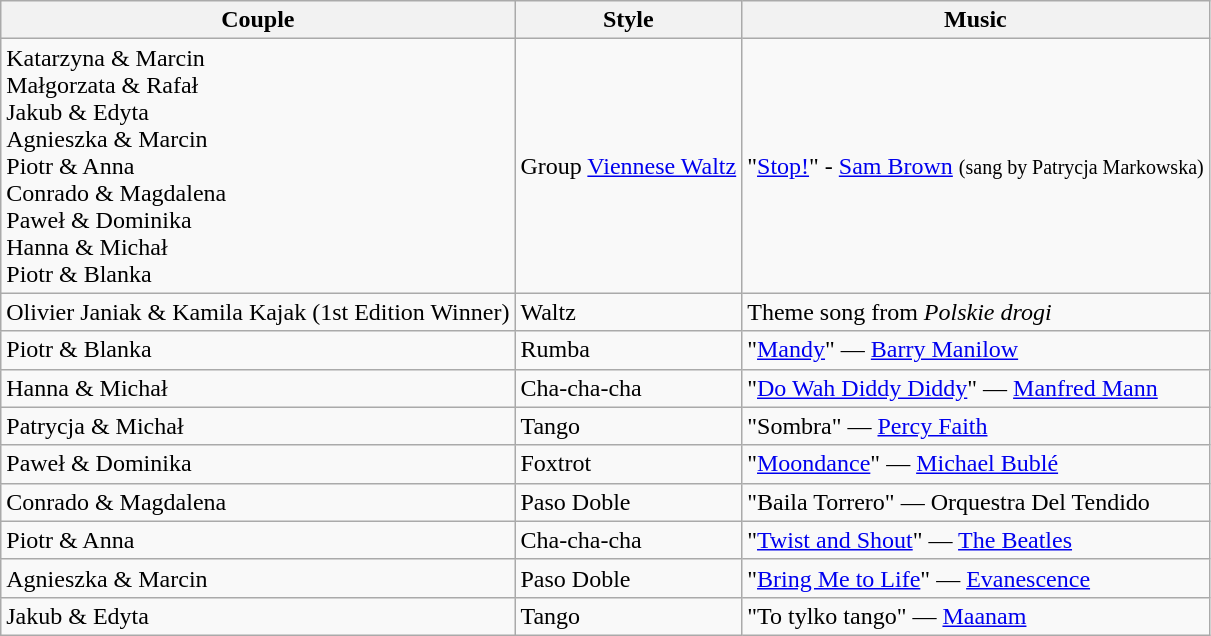<table class="wikitable sortable" border="1">
<tr>
<th>Couple</th>
<th>Style</th>
<th>Music</th>
</tr>
<tr>
<td>Katarzyna & Marcin <br> Małgorzata & Rafał <br> Jakub & Edyta <br> Agnieszka & Marcin <br> Piotr & Anna <br> Conrado & Magdalena <br> Paweł & Dominika <br> Hanna & Michał <br> Piotr & Blanka</td>
<td>Group <a href='#'>Viennese Waltz</a></td>
<td>"<a href='#'>Stop!</a>" - <a href='#'>Sam Brown</a> <small>(sang by Patrycja Markowska)</small></td>
</tr>
<tr>
<td>Olivier Janiak & Kamila Kajak (1st Edition Winner)</td>
<td>Waltz</td>
<td>Theme song from <em>Polskie drogi</em></td>
</tr>
<tr>
<td>Piotr & Blanka</td>
<td>Rumba</td>
<td>"<a href='#'>Mandy</a>" — <a href='#'>Barry Manilow</a></td>
</tr>
<tr>
<td>Hanna & Michał</td>
<td>Cha-cha-cha</td>
<td>"<a href='#'>Do Wah Diddy Diddy</a>" — <a href='#'>Manfred Mann</a></td>
</tr>
<tr>
<td>Patrycja & Michał</td>
<td>Tango</td>
<td>"Sombra" — <a href='#'>Percy Faith</a></td>
</tr>
<tr>
<td>Paweł & Dominika</td>
<td>Foxtrot</td>
<td>"<a href='#'>Moondance</a>" — <a href='#'>Michael Bublé</a></td>
</tr>
<tr>
<td>Conrado & Magdalena</td>
<td>Paso Doble</td>
<td>"Baila Torrero" — Orquestra Del Tendido</td>
</tr>
<tr>
<td>Piotr & Anna</td>
<td>Cha-cha-cha</td>
<td>"<a href='#'>Twist and Shout</a>" — <a href='#'>The Beatles</a></td>
</tr>
<tr>
<td>Agnieszka & Marcin</td>
<td>Paso Doble</td>
<td>"<a href='#'>Bring Me to Life</a>" — <a href='#'>Evanescence</a></td>
</tr>
<tr>
<td>Jakub & Edyta</td>
<td>Tango</td>
<td>"To tylko tango" — <a href='#'>Maanam</a></td>
</tr>
</table>
